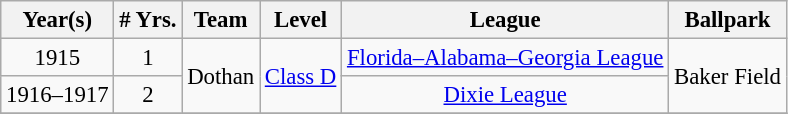<table class="wikitable" style="text-align:center; font-size: 95%;">
<tr>
<th>Year(s)</th>
<th># Yrs.</th>
<th>Team</th>
<th>Level</th>
<th>League</th>
<th>Ballpark</th>
</tr>
<tr>
<td>1915</td>
<td>1</td>
<td rowspan=2>Dothan</td>
<td rowspan=2><a href='#'>Class D</a></td>
<td><a href='#'>Florida–Alabama–Georgia League</a></td>
<td rowspan=2>Baker Field</td>
</tr>
<tr>
<td>1916–1917</td>
<td>2</td>
<td><a href='#'>Dixie League</a></td>
</tr>
<tr>
</tr>
</table>
